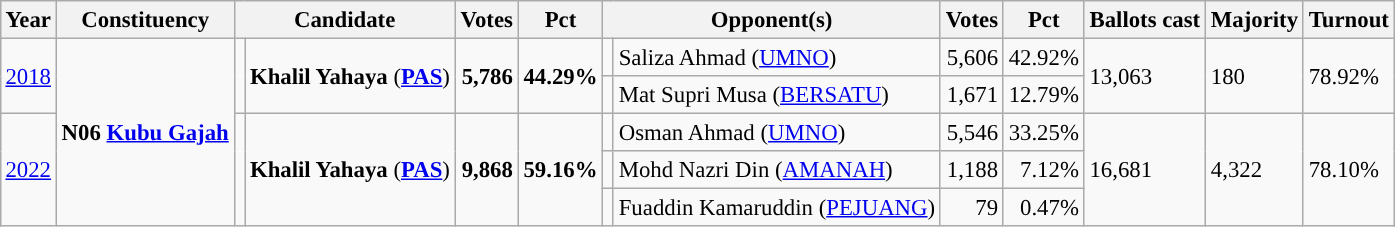<table class="wikitable" style="margin:0.5em ; font-size:95%">
<tr>
<th>Year</th>
<th>Constituency</th>
<th colspan=2>Candidate</th>
<th>Votes</th>
<th>Pct</th>
<th colspan=2>Opponent(s)</th>
<th>Votes</th>
<th>Pct</th>
<th>Ballots cast</th>
<th>Majority</th>
<th>Turnout</th>
</tr>
<tr>
<td rowspan=2><a href='#'>2018</a></td>
<td rowspan=5><strong>N06 <a href='#'>Kubu Gajah</a></strong></td>
<td rowspan=2 ></td>
<td rowspan=2><strong>Khalil Yahaya</strong> (<a href='#'><strong>PAS</strong></a>)</td>
<td rowspan=2 align="right"><strong>5,786</strong></td>
<td rowspan=2><strong>44.29%</strong></td>
<td></td>
<td>Saliza Ahmad (<a href='#'>UMNO</a>)</td>
<td align="right">5,606</td>
<td>42.92%</td>
<td rowspan=2>13,063</td>
<td rowspan=2>180</td>
<td rowspan=2>78.92%</td>
</tr>
<tr>
<td></td>
<td>Mat Supri Musa (<a href='#'>BERSATU</a>)</td>
<td align="right">1,671</td>
<td>12.79%</td>
</tr>
<tr>
<td rowspan=3><a href='#'>2022</a></td>
<td rowspan=3 bgcolor=></td>
<td rowspan=3><strong>Khalil Yahaya</strong> (<a href='#'><strong>PAS</strong></a>)</td>
<td rowspan=3 align="right"><strong>9,868</strong></td>
<td rowspan=3><strong>59.16%</strong></td>
<td></td>
<td>Osman Ahmad (<a href='#'>UMNO</a>)</td>
<td align="right">5,546</td>
<td>33.25%</td>
<td rowspan=3>16,681</td>
<td rowspan=3>4,322</td>
<td rowspan=3>78.10%</td>
</tr>
<tr>
<td></td>
<td>Mohd Nazri Din (<a href='#'>AMANAH</a>)</td>
<td align="right">1,188</td>
<td align="right">7.12%</td>
</tr>
<tr>
<td></td>
<td>Fuaddin Kamaruddin (<a href='#'>PEJUANG</a>)</td>
<td align="right">79</td>
<td align="right">0.47%</td>
</tr>
</table>
